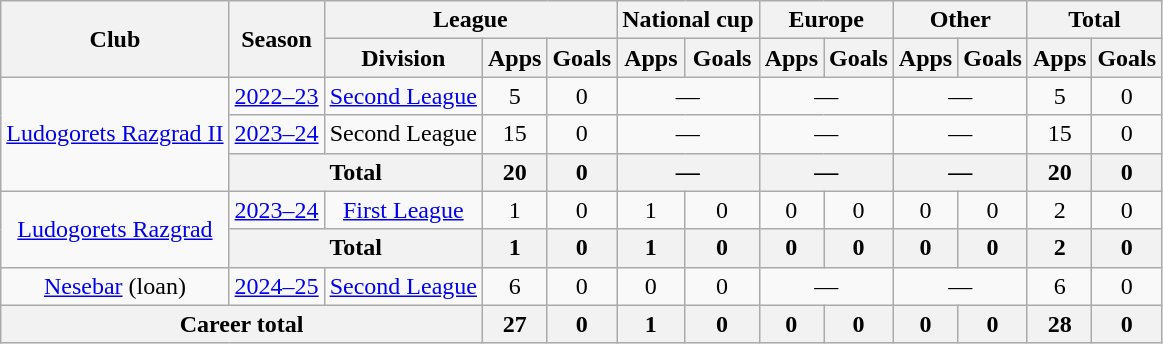<table class="wikitable" style="text-align: center">
<tr>
<th rowspan="2">Club</th>
<th rowspan="2">Season</th>
<th colspan="3">League</th>
<th colspan="2">National cup</th>
<th colspan="2">Europe</th>
<th colspan="2">Other</th>
<th colspan="2">Total</th>
</tr>
<tr>
<th>Division</th>
<th>Apps</th>
<th>Goals</th>
<th>Apps</th>
<th>Goals</th>
<th>Apps</th>
<th>Goals</th>
<th>Apps</th>
<th>Goals</th>
<th>Apps</th>
<th>Goals</th>
</tr>
<tr>
<td rowspan="3"><a href='#'>Ludogorets Razgrad II</a></td>
<td><a href='#'>2022–23</a></td>
<td><a href='#'>Second League</a></td>
<td>5</td>
<td>0</td>
<td colspan="2">—</td>
<td colspan="2">—</td>
<td colspan="2">—</td>
<td>5</td>
<td>0</td>
</tr>
<tr>
<td><a href='#'>2023–24</a></td>
<td>Second League</td>
<td>15</td>
<td>0</td>
<td colspan="2">—</td>
<td colspan="2">—</td>
<td colspan="2">—</td>
<td>15</td>
<td>0</td>
</tr>
<tr>
<th colspan="2">Total</th>
<th>20</th>
<th>0</th>
<th colspan="2">—</th>
<th colspan="2">—</th>
<th colspan="2">—</th>
<th>20</th>
<th>0</th>
</tr>
<tr>
<td rowspan="2"><a href='#'>Ludogorets Razgrad</a></td>
<td><a href='#'>2023–24</a></td>
<td><a href='#'>First League</a></td>
<td>1</td>
<td>0</td>
<td>1</td>
<td>0</td>
<td>0</td>
<td>0</td>
<td>0</td>
<td>0</td>
<td>2</td>
<td>0</td>
</tr>
<tr>
<th colspan="2">Total</th>
<th>1</th>
<th>0</th>
<th>1</th>
<th>0</th>
<th>0</th>
<th>0</th>
<th>0</th>
<th>0</th>
<th>2</th>
<th>0</th>
</tr>
<tr>
<td><a href='#'>Nesebar</a> (loan)</td>
<td><a href='#'>2024–25</a></td>
<td><a href='#'>Second League</a></td>
<td>6</td>
<td>0</td>
<td>0</td>
<td>0</td>
<td colspan="2">—</td>
<td colspan="2">—</td>
<td>6</td>
<td>0</td>
</tr>
<tr>
<th colspan="3">Career total</th>
<th>27</th>
<th>0</th>
<th>1</th>
<th>0</th>
<th>0</th>
<th>0</th>
<th>0</th>
<th>0</th>
<th>28</th>
<th>0</th>
</tr>
</table>
